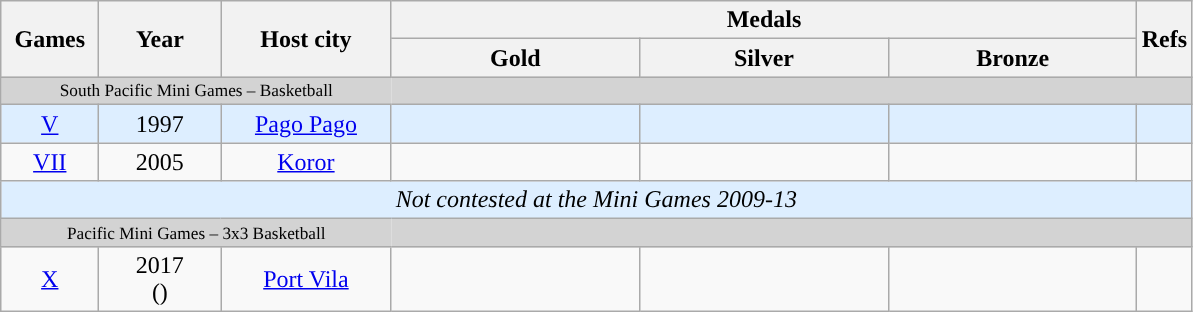<table class=wikitable style="text-align:center;">
<tr>
<th rowspan="2" style="width:3.9em; padding:1px;">Games</th>
<th rowspan="2" style="width:4.9em; padding:1px;">Year</th>
<th rowspan="2" style="width:6.9em; padding:1px;">Host city</th>
<th colspan="3">Medals</th>
<th rowspan="2" style="width:2.1em; padding:1px;">Refs</th>
</tr>
<tr>
<th style="width:9.9em;">Gold</th>
<th style="width:9.9em;">Silver</th>
<th style="width:9.9em;">Bronze</th>
</tr>
<tr bgcolor=lightgrey style="line-height:13px; font-size:72%; text-align:center;">
<td colspan="3" style="border-right:0px;">South Pacific Mini Games – Basketball</td>
<td colspan="4" style="border-left:0px;"> </td>
</tr>
<tr bgcolor=#ddeeff>
<td><a href='#'>V</a></td>
<td>1997 </td>
<td><a href='#'>Pago Pago</a></td>
<td></td>
<td></td>
<td></td>
<td></td>
</tr>
<tr>
<td><a href='#'>VII</a></td>
<td>2005 </td>
<td><a href='#'>Koror</a></td>
<td></td>
<td></td>
<td><br></td>
<td style="line-height:0.7;"></td>
</tr>
<tr bgcolor=#ddeeff>
<td colspan="7" align=center><em>Not contested at the Mini Games 2009-13</em></td>
</tr>
<tr bgcolor=lightgrey style="line-height:13px; font-size:72%; text-align:center;">
<td colspan="3" style="border-right:0px;">Pacific Mini Games – 3x3 Basketball</td>
<td colspan="4" style="border-left:0px;"> </td>
</tr>
<tr>
<td><a href='#'>X</a></td>
<td>2017<br> ()</td>
<td><a href='#'>Port Vila</a></td>
<td><br></td>
<td><br></td>
<td><br></td>
<td style="line-height:0.7;"><br><br></td>
</tr>
</table>
